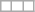<table class="wikitable">
<tr style="vertical-align:top; background-color:#ffffff;">
<td></td>
<td></td>
<td></td>
</tr>
</table>
